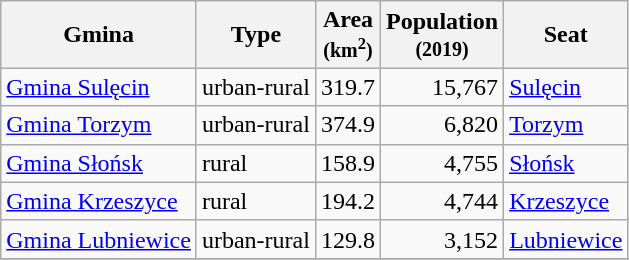<table class="wikitable sortable">
<tr>
<th>Gmina</th>
<th>Type</th>
<th>Area<br><small>(km<sup>2</sup>)</small></th>
<th>Population<br><small>(2019)</small></th>
<th>Seat</th>
</tr>
<tr>
<td><a href='#'>Gmina Sulęcin</a></td>
<td>urban-rural</td>
<td style="text-align:right;">319.7</td>
<td style="text-align:right;">15,767</td>
<td><a href='#'>Sulęcin</a></td>
</tr>
<tr>
<td><a href='#'>Gmina Torzym</a></td>
<td>urban-rural</td>
<td style="text-align:right;">374.9</td>
<td style="text-align:right;">6,820</td>
<td><a href='#'>Torzym</a></td>
</tr>
<tr>
<td><a href='#'>Gmina Słońsk</a></td>
<td>rural</td>
<td style="text-align:right;">158.9</td>
<td style="text-align:right;">4,755</td>
<td><a href='#'>Słońsk</a></td>
</tr>
<tr>
<td><a href='#'>Gmina Krzeszyce</a></td>
<td>rural</td>
<td style="text-align:right;">194.2</td>
<td style="text-align:right;">4,744</td>
<td><a href='#'>Krzeszyce</a></td>
</tr>
<tr>
<td><a href='#'>Gmina Lubniewice</a></td>
<td>urban-rural</td>
<td style="text-align:right;">129.8</td>
<td style="text-align:right;">3,152</td>
<td><a href='#'>Lubniewice</a></td>
</tr>
<tr>
</tr>
</table>
